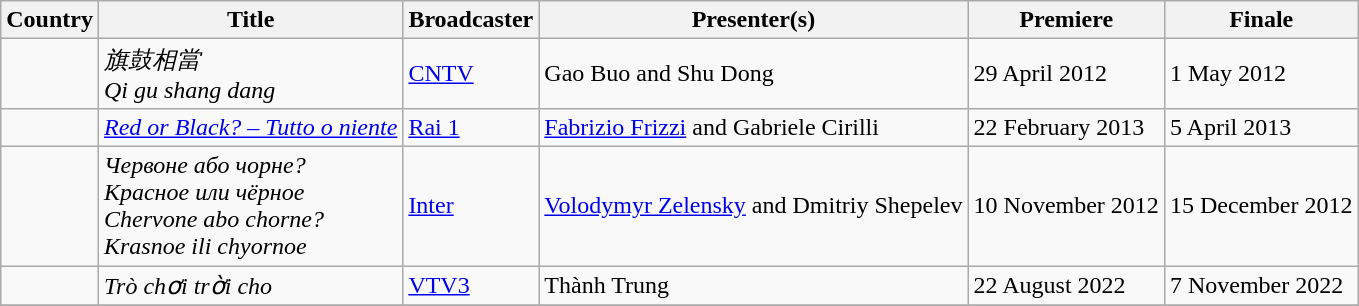<table class="wikitable">
<tr>
<th>Country</th>
<th>Title</th>
<th>Broadcaster</th>
<th>Presenter(s)</th>
<th>Premiere</th>
<th>Finale</th>
</tr>
<tr>
<td></td>
<td><em>旗鼓相當</em><br><em>Qi gu shang dang</em></td>
<td><a href='#'>CNTV</a></td>
<td>Gao Buo and Shu Dong</td>
<td>29 April 2012</td>
<td>1 May 2012</td>
</tr>
<tr>
<td></td>
<td><em><a href='#'>Red or Black? – Tutto o niente</a></em></td>
<td><a href='#'>Rai 1</a></td>
<td><a href='#'>Fabrizio Frizzi</a> and Gabriele Cirilli</td>
<td>22 February 2013</td>
<td>5 April 2013</td>
</tr>
<tr>
<td></td>
<td><em>Червоне або чорне?</em><br><em>Красное или чёрное</em><br><em>Chervone abo chorne?</em><br><em>Krasnoe ili chyornoe</em></td>
<td><a href='#'>Inter</a></td>
<td><a href='#'>Volodymyr Zelensky</a> and Dmitriy Shepelev</td>
<td>10 November 2012</td>
<td>15 December 2012</td>
</tr>
<tr>
<td></td>
<td><em>Trò chơi trời cho</em></td>
<td><a href='#'>VTV3</a></td>
<td>Thành Trung</td>
<td>22 August 2022</td>
<td>7 November 2022</td>
</tr>
<tr>
</tr>
</table>
